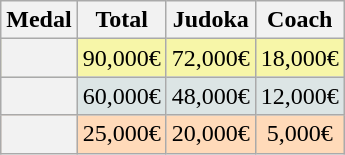<table class=wikitable style="text-align:center;">
<tr>
<th>Medal</th>
<th>Total</th>
<th>Judoka</th>
<th>Coach</th>
</tr>
<tr bgcolor=F7F6A8>
<th></th>
<td>90,000€</td>
<td>72,000€</td>
<td>18,000€</td>
</tr>
<tr bgcolor=DCE5E5>
<th></th>
<td>60,000€</td>
<td>48,000€</td>
<td>12,000€</td>
</tr>
<tr bgcolor=FFDAB9>
<th></th>
<td>25,000€</td>
<td>20,000€</td>
<td>5,000€</td>
</tr>
</table>
